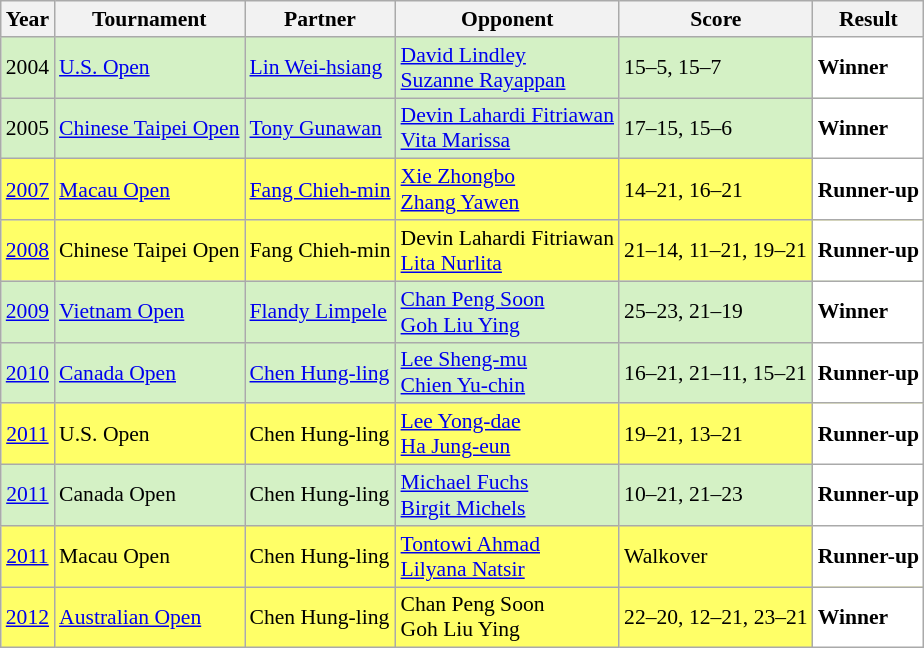<table class="sortable wikitable" style="font-size: 90%;">
<tr>
<th>Year</th>
<th>Tournament</th>
<th>Partner</th>
<th>Opponent</th>
<th>Score</th>
<th>Result</th>
</tr>
<tr style="background:#D4F1C5">
<td align="center">2004</td>
<td align="left"><a href='#'>U.S. Open</a></td>
<td align="left"> <a href='#'>Lin Wei-hsiang</a></td>
<td align="left"> <a href='#'>David Lindley</a> <br>  <a href='#'>Suzanne Rayappan</a></td>
<td align="left">15–5, 15–7</td>
<td style="text-align:left; background:white"> <strong>Winner</strong></td>
</tr>
<tr style="background:#D4F1C5">
<td align="center">2005</td>
<td align="left"><a href='#'>Chinese Taipei Open</a></td>
<td align="left"> <a href='#'>Tony Gunawan</a></td>
<td align="left"> <a href='#'>Devin Lahardi Fitriawan</a> <br>  <a href='#'>Vita Marissa</a></td>
<td align="left">17–15, 15–6</td>
<td style="text-align:left; background:white"> <strong>Winner</strong></td>
</tr>
<tr style="background:#FFFF67">
<td align="center"><a href='#'>2007</a></td>
<td align="left"><a href='#'>Macau Open</a></td>
<td align="left"> <a href='#'>Fang Chieh-min</a></td>
<td align="left"> <a href='#'>Xie Zhongbo</a> <br>  <a href='#'>Zhang Yawen</a></td>
<td align="left">14–21, 16–21</td>
<td style="text-align:left; background:white"> <strong>Runner-up</strong></td>
</tr>
<tr style="background:#FFFF67">
<td align="center"><a href='#'>2008</a></td>
<td align="left">Chinese Taipei Open</td>
<td align="left"> Fang Chieh-min</td>
<td align="left"> Devin Lahardi Fitriawan <br>  <a href='#'>Lita Nurlita</a></td>
<td align="left">21–14, 11–21, 19–21</td>
<td style="text-align:left; background:white"> <strong>Runner-up</strong></td>
</tr>
<tr style="background:#D4F1C5">
<td align="center"><a href='#'>2009</a></td>
<td align="left"><a href='#'>Vietnam Open</a></td>
<td align="left"> <a href='#'>Flandy Limpele</a></td>
<td align="left"> <a href='#'>Chan Peng Soon</a> <br>  <a href='#'>Goh Liu Ying</a></td>
<td align="left">25–23, 21–19</td>
<td style="text-align:left; background:white"> <strong>Winner</strong></td>
</tr>
<tr style="background:#D4F1C5">
<td align="center"><a href='#'>2010</a></td>
<td align="left"><a href='#'>Canada Open</a></td>
<td align="left"> <a href='#'>Chen Hung-ling</a></td>
<td align="left"> <a href='#'>Lee Sheng-mu</a> <br>  <a href='#'>Chien Yu-chin</a></td>
<td align="left">16–21, 21–11, 15–21</td>
<td style="text-align:left; background:white"> <strong>Runner-up</strong></td>
</tr>
<tr style="background:#FFFF67">
<td align="center"><a href='#'>2011</a></td>
<td align="left">U.S. Open</td>
<td align="left"> Chen Hung-ling</td>
<td align="left"> <a href='#'>Lee Yong-dae</a> <br>  <a href='#'>Ha Jung-eun</a></td>
<td align="left">19–21, 13–21</td>
<td style="text-align:left; background:white"> <strong>Runner-up</strong></td>
</tr>
<tr style="background:#D4F1C5">
<td align="center"><a href='#'>2011</a></td>
<td align="left">Canada Open</td>
<td align="left"> Chen Hung-ling</td>
<td align="left"> <a href='#'>Michael Fuchs</a> <br>  <a href='#'>Birgit Michels</a></td>
<td align="left">10–21, 21–23</td>
<td style="text-align:left; background:white"> <strong>Runner-up</strong></td>
</tr>
<tr style="background:#FFFF67">
<td align="center"><a href='#'>2011</a></td>
<td align="left">Macau Open</td>
<td align="left"> Chen Hung-ling</td>
<td align="left"> <a href='#'>Tontowi Ahmad</a> <br>  <a href='#'>Lilyana Natsir</a></td>
<td align="left">Walkover</td>
<td style="text-align:left; background:white"> <strong>Runner-up</strong></td>
</tr>
<tr style="background:#FFFF67">
<td align="center"><a href='#'>2012</a></td>
<td align="left"><a href='#'>Australian Open</a></td>
<td align="left"> Chen Hung-ling</td>
<td align="left"> Chan Peng Soon <br>  Goh Liu Ying</td>
<td align="left">22–20, 12–21, 23–21</td>
<td style="text-align:left; background:white"> <strong>Winner</strong></td>
</tr>
</table>
